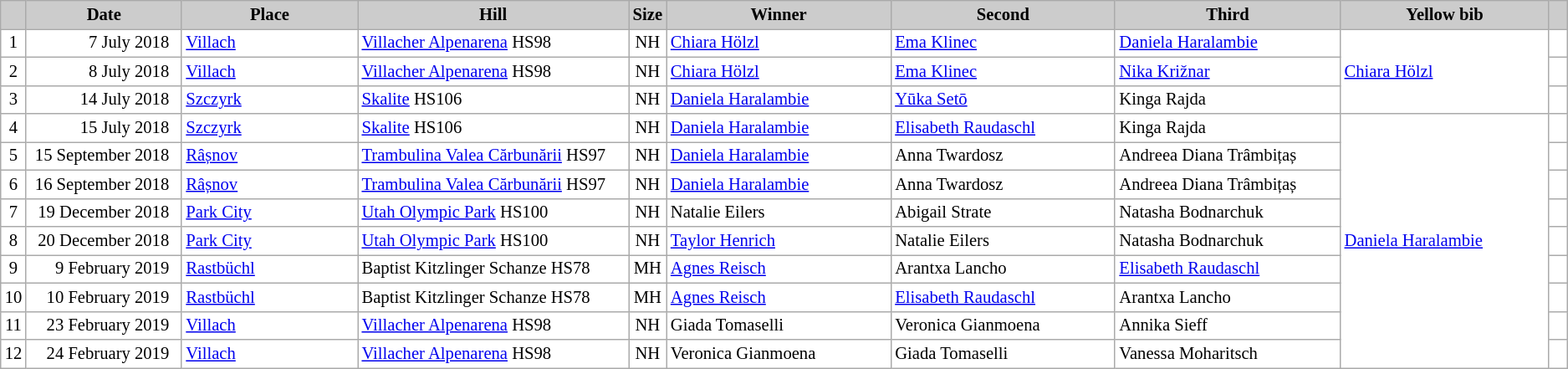<table class="wikitable plainrowheaders" style="background:#fff; font-size:86%; line-height:16px; border:grey solid 1px; border-collapse:collapse;">
<tr style="background:#ccc; text-align:center;">
<th scope="col" style="background:#ccc; width=45 px;"></th>
<th scope="col" style="background:#ccc; width:130px;">Date</th>
<th scope="col" style="background:#ccc; width:150px;">Place</th>
<th scope="col" style="background:#ccc; width:240px;">Hill</th>
<th scope="col" style="background:#ccc; width:20px;">Size</th>
<th scope="col" style="background:#ccc; width:195px;">Winner</th>
<th scope="col" style="background:#ccc; width:195px;">Second</th>
<th scope="col" style="background:#ccc; width:195px;">Third</th>
<th scope="col" style="background:#ccc; width:180px;">Yellow bib</th>
<th scope="col" style="background:#ccc; width:10px;"></th>
</tr>
<tr>
<td align=center>1</td>
<td align=right>7 July 2018  </td>
<td> <a href='#'>Villach</a></td>
<td><a href='#'>Villacher Alpenarena</a> HS98</td>
<td align=center>NH</td>
<td> <a href='#'>Chiara Hölzl</a></td>
<td> <a href='#'>Ema Klinec</a></td>
<td> <a href='#'>Daniela Haralambie</a></td>
<td rowspan=3> <a href='#'>Chiara Hölzl</a></td>
<td></td>
</tr>
<tr>
<td align=center>2</td>
<td align=right>8 July 2018  </td>
<td> <a href='#'>Villach</a></td>
<td><a href='#'>Villacher Alpenarena</a> HS98</td>
<td align=center>NH</td>
<td> <a href='#'>Chiara Hölzl</a></td>
<td> <a href='#'>Ema Klinec</a></td>
<td> <a href='#'>Nika Križnar</a></td>
<td></td>
</tr>
<tr>
<td align=center>3</td>
<td align=right>14 July 2018  </td>
<td> <a href='#'>Szczyrk</a></td>
<td><a href='#'>Skalite</a> HS106</td>
<td align=center>NH</td>
<td> <a href='#'>Daniela Haralambie</a></td>
<td> <a href='#'>Yūka Setō</a></td>
<td> Kinga Rajda</td>
<td></td>
</tr>
<tr>
<td align=center>4</td>
<td align=right>15 July 2018  </td>
<td> <a href='#'>Szczyrk</a></td>
<td><a href='#'>Skalite</a> HS106</td>
<td align=center>NH</td>
<td> <a href='#'>Daniela Haralambie</a></td>
<td> <a href='#'>Elisabeth Raudaschl</a></td>
<td> Kinga Rajda</td>
<td rowspan=9> <a href='#'>Daniela Haralambie</a></td>
<td></td>
</tr>
<tr>
<td align=center>5</td>
<td align=right>15 September 2018  </td>
<td> <a href='#'>Râșnov</a></td>
<td><a href='#'>Trambulina Valea Cărbunării</a> HS97</td>
<td align=center>NH</td>
<td> <a href='#'>Daniela Haralambie</a></td>
<td> Anna Twardosz</td>
<td> Andreea Diana Trâmbițaș</td>
<td></td>
</tr>
<tr>
<td align=center>6</td>
<td align=right>16 September 2018  </td>
<td> <a href='#'>Râșnov</a></td>
<td><a href='#'>Trambulina Valea Cărbunării</a> HS97</td>
<td align=center>NH</td>
<td> <a href='#'>Daniela Haralambie</a></td>
<td> Anna Twardosz</td>
<td> Andreea Diana Trâmbițaș</td>
<td></td>
</tr>
<tr>
<td align=center>7</td>
<td align=right>19 December 2018  </td>
<td> <a href='#'>Park City</a></td>
<td><a href='#'>Utah Olympic Park</a> HS100</td>
<td align=center>NH</td>
<td> Natalie Eilers</td>
<td> Abigail Strate</td>
<td> Natasha Bodnarchuk</td>
<td></td>
</tr>
<tr>
<td align=center>8</td>
<td align=right>20 December 2018  </td>
<td> <a href='#'>Park City</a></td>
<td><a href='#'>Utah Olympic Park</a> HS100</td>
<td align=center>NH</td>
<td> <a href='#'>Taylor Henrich</a></td>
<td> Natalie Eilers</td>
<td> Natasha Bodnarchuk</td>
<td></td>
</tr>
<tr>
<td align=center>9</td>
<td align=right>9 February 2019  </td>
<td> <a href='#'>Rastbüchl</a></td>
<td>Baptist Kitzlinger Schanze HS78</td>
<td align=center>MH</td>
<td> <a href='#'>Agnes Reisch</a></td>
<td> Arantxa Lancho</td>
<td> <a href='#'>Elisabeth Raudaschl</a></td>
<td></td>
</tr>
<tr>
<td align=center>10</td>
<td align=right>10 February 2019  </td>
<td> <a href='#'>Rastbüchl</a></td>
<td>Baptist Kitzlinger Schanze HS78</td>
<td align=center>MH</td>
<td> <a href='#'>Agnes Reisch</a></td>
<td> <a href='#'>Elisabeth Raudaschl</a></td>
<td> Arantxa Lancho</td>
<td></td>
</tr>
<tr>
<td align=center>11</td>
<td align=right>23 February 2019  </td>
<td> <a href='#'>Villach</a></td>
<td><a href='#'>Villacher Alpenarena</a> HS98</td>
<td align=center>NH</td>
<td> Giada Tomaselli</td>
<td> Veronica Gianmoena</td>
<td> Annika Sieff</td>
<td></td>
</tr>
<tr>
<td align=center>12</td>
<td align=right>24 February 2019  </td>
<td> <a href='#'>Villach</a></td>
<td><a href='#'>Villacher Alpenarena</a> HS98</td>
<td align=center>NH</td>
<td> Veronica Gianmoena</td>
<td> Giada Tomaselli</td>
<td> Vanessa Moharitsch</td>
<td></td>
</tr>
</table>
